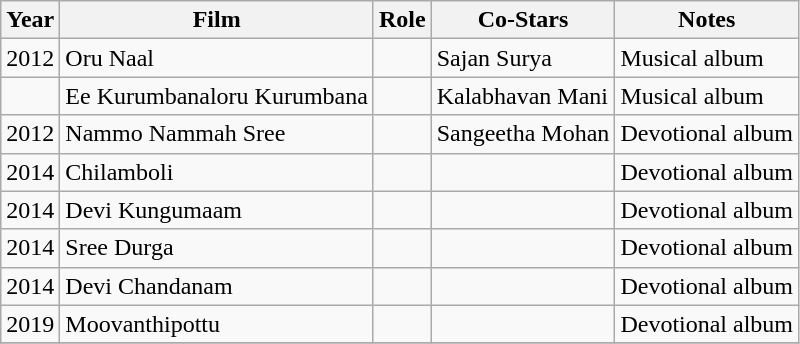<table class="wikitable sortable">
<tr>
<th>Year</th>
<th>Film</th>
<th>Role</th>
<th>Co-Stars</th>
<th>Notes</th>
</tr>
<tr>
<td>2012</td>
<td>Oru Naal</td>
<td></td>
<td>Sajan Surya</td>
<td>Musical album</td>
</tr>
<tr>
<td></td>
<td>Ee Kurumbanaloru Kurumbana</td>
<td></td>
<td>Kalabhavan Mani</td>
<td>Musical album</td>
</tr>
<tr>
<td>2012</td>
<td>Nammo Nammah Sree</td>
<td></td>
<td>Sangeetha Mohan</td>
<td>Devotional album</td>
</tr>
<tr>
<td>2014</td>
<td>Chilamboli</td>
<td></td>
<td></td>
<td>Devotional album</td>
</tr>
<tr>
<td>2014</td>
<td>Devi Kungumaam</td>
<td></td>
<td></td>
<td>Devotional album</td>
</tr>
<tr>
<td>2014</td>
<td>Sree Durga</td>
<td></td>
<td></td>
<td>Devotional album</td>
</tr>
<tr>
<td>2014</td>
<td>Devi Chandanam</td>
<td></td>
<td></td>
<td>Devotional album</td>
</tr>
<tr>
<td>2019</td>
<td>Moovanthipottu</td>
<td></td>
<td></td>
<td>Devotional album</td>
</tr>
<tr>
</tr>
</table>
